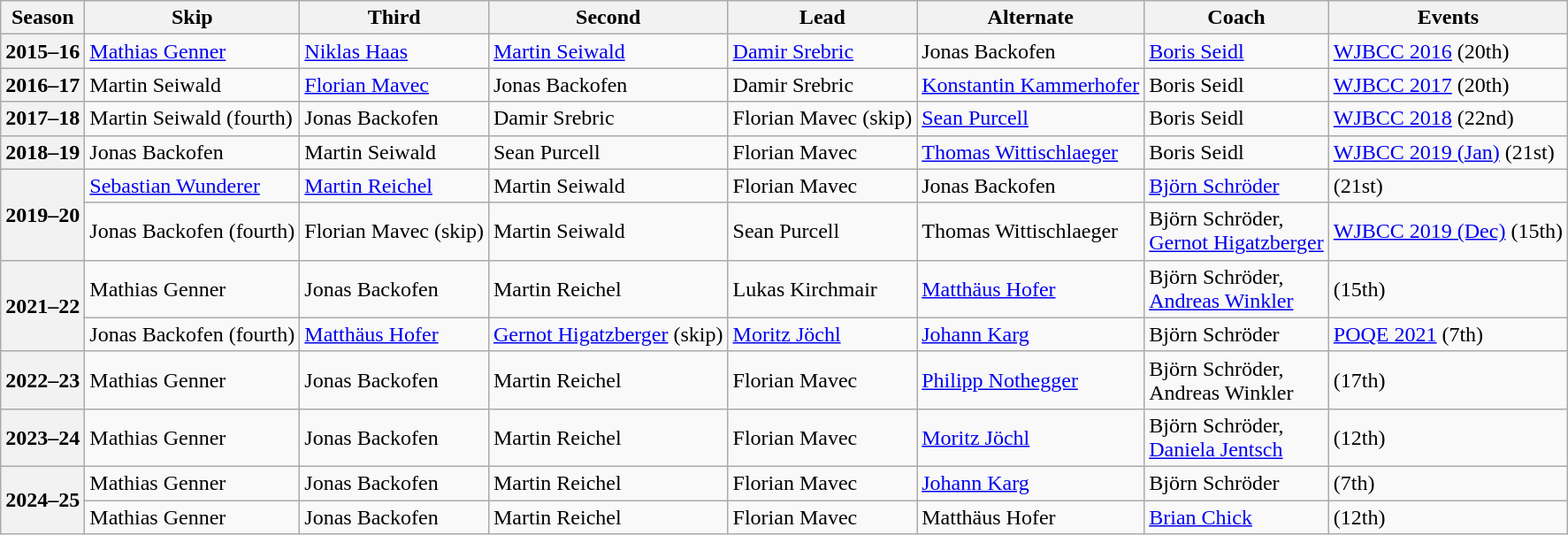<table class="wikitable">
<tr>
<th scope="col">Season</th>
<th scope="col">Skip</th>
<th scope="col">Third</th>
<th scope="col">Second</th>
<th scope="col">Lead</th>
<th scope="col">Alternate</th>
<th scope="col">Coach</th>
<th scope="col">Events</th>
</tr>
<tr>
<th scope="row">2015–16</th>
<td><a href='#'>Mathias Genner</a></td>
<td><a href='#'>Niklas Haas</a></td>
<td><a href='#'>Martin Seiwald</a></td>
<td><a href='#'>Damir Srebric</a></td>
<td>Jonas Backofen</td>
<td><a href='#'>Boris Seidl</a></td>
<td><a href='#'>WJBCC 2016</a> (20th)</td>
</tr>
<tr>
<th scope="row">2016–17</th>
<td>Martin Seiwald</td>
<td><a href='#'>Florian Mavec</a></td>
<td>Jonas Backofen</td>
<td>Damir Srebric</td>
<td><a href='#'>Konstantin Kammerhofer</a></td>
<td>Boris Seidl</td>
<td><a href='#'>WJBCC 2017</a> (20th)</td>
</tr>
<tr>
<th scope="row">2017–18</th>
<td>Martin Seiwald (fourth)</td>
<td>Jonas Backofen</td>
<td>Damir Srebric</td>
<td>Florian Mavec (skip)</td>
<td><a href='#'>Sean Purcell</a></td>
<td>Boris Seidl</td>
<td><a href='#'>WJBCC 2018</a> (22nd)</td>
</tr>
<tr>
<th scope="row">2018–19</th>
<td>Jonas Backofen</td>
<td>Martin Seiwald</td>
<td>Sean Purcell</td>
<td>Florian Mavec</td>
<td><a href='#'>Thomas Wittischlaeger</a></td>
<td>Boris Seidl</td>
<td><a href='#'>WJBCC 2019 (Jan)</a> (21st)</td>
</tr>
<tr>
<th scope="row" rowspan="2">2019–20</th>
<td><a href='#'>Sebastian Wunderer</a></td>
<td><a href='#'>Martin Reichel</a></td>
<td>Martin Seiwald</td>
<td>Florian Mavec</td>
<td>Jonas Backofen</td>
<td><a href='#'>Björn Schröder</a></td>
<td> (21st)</td>
</tr>
<tr>
<td>Jonas Backofen (fourth)</td>
<td>Florian Mavec (skip)</td>
<td>Martin Seiwald</td>
<td>Sean Purcell</td>
<td>Thomas Wittischlaeger</td>
<td>Björn Schröder,<br><a href='#'>Gernot Higatzberger</a></td>
<td><a href='#'>WJBCC 2019 (Dec)</a> (15th)</td>
</tr>
<tr>
<th scope="row" rowspan="2">2021–22</th>
<td>Mathias Genner</td>
<td>Jonas Backofen</td>
<td>Martin Reichel</td>
<td>Lukas Kirchmair</td>
<td><a href='#'>Matthäus Hofer</a></td>
<td>Björn Schröder,<br><a href='#'>Andreas Winkler</a></td>
<td> (15th)</td>
</tr>
<tr>
<td>Jonas Backofen (fourth)</td>
<td><a href='#'>Matthäus Hofer</a></td>
<td><a href='#'>Gernot Higatzberger</a> (skip)</td>
<td><a href='#'>Moritz Jöchl</a></td>
<td><a href='#'>Johann Karg</a></td>
<td>Björn Schröder</td>
<td><a href='#'>POQE 2021</a> (7th)</td>
</tr>
<tr>
<th scope="row">2022–23</th>
<td>Mathias Genner</td>
<td>Jonas Backofen</td>
<td>Martin Reichel</td>
<td>Florian Mavec</td>
<td><a href='#'>Philipp Nothegger</a></td>
<td>Björn Schröder,<br>Andreas Winkler</td>
<td> (17th)</td>
</tr>
<tr>
<th scope="row">2023–24</th>
<td>Mathias Genner</td>
<td>Jonas Backofen</td>
<td>Martin Reichel</td>
<td>Florian Mavec</td>
<td><a href='#'>Moritz Jöchl</a></td>
<td>Björn Schröder,<br><a href='#'>Daniela Jentsch</a></td>
<td> (12th)</td>
</tr>
<tr>
<th scope="row" rowspan="2">2024–25</th>
<td>Mathias Genner</td>
<td>Jonas Backofen</td>
<td>Martin Reichel</td>
<td>Florian Mavec</td>
<td><a href='#'>Johann Karg</a></td>
<td>Björn Schröder</td>
<td> (7th)</td>
</tr>
<tr>
<td>Mathias Genner</td>
<td>Jonas Backofen</td>
<td>Martin Reichel</td>
<td>Florian Mavec</td>
<td>Matthäus Hofer</td>
<td><a href='#'>Brian Chick</a></td>
<td> (12th)</td>
</tr>
</table>
